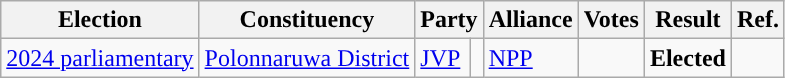<table class="wikitable" style="text-align:left;">
<tr>
<th scope=col>Election</th>
<th scope=col>Constituency</th>
<th scope=col colspan="2">Party</th>
<th scope=col>Alliance</th>
<th scope=col>Votes</th>
<th scope=col>Result</th>
<th scope=col>Ref.</th>
</tr>
<tr>
<td><a href='#'>2024 parliamentary</a></td>
<td><a href='#'>Polonnaruwa District</a></td>
<td><a href='#'>JVP</a></td>
<td rowspan="8" style="background:"></td>
<td><a href='#'>NPP</a></td>
<td align=right></td>
<td><strong>Elected</strong></td>
<td></td>
</tr>
</table>
